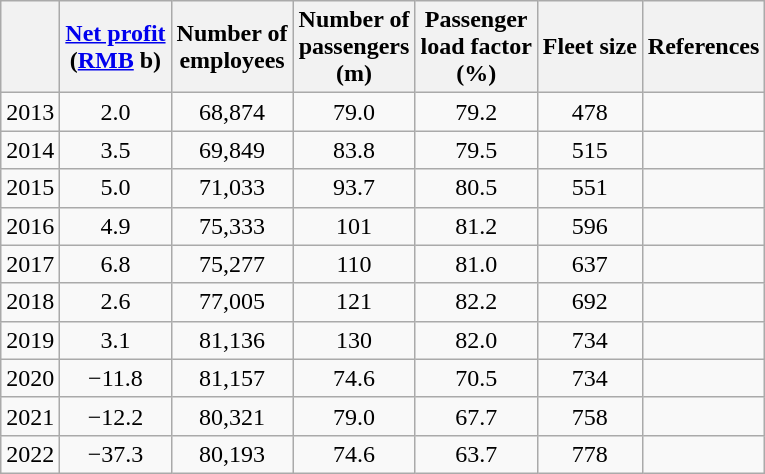<table class="wikitable" style="text-align:center;">
<tr>
<th></th>
<th><a href='#'>Net profit</a><br>(<a href='#'>RMB</a> b)</th>
<th>Number of<br>employees</th>
<th>Number of<br>passengers<br>(m)</th>
<th>Passenger<br>load factor<br>(%)</th>
<th>Fleet size</th>
<th>References</th>
</tr>
<tr>
<td>2013</td>
<td>2.0</td>
<td>68,874</td>
<td>79.0</td>
<td>79.2</td>
<td>478</td>
<td></td>
</tr>
<tr>
<td>2014</td>
<td>3.5</td>
<td>69,849</td>
<td>83.8</td>
<td>79.5</td>
<td>515</td>
<td></td>
</tr>
<tr>
<td>2015</td>
<td>5.0</td>
<td>71,033</td>
<td>93.7</td>
<td>80.5</td>
<td>551</td>
<td></td>
</tr>
<tr>
<td>2016</td>
<td>4.9</td>
<td>75,333</td>
<td>101</td>
<td>81.2</td>
<td>596</td>
<td></td>
</tr>
<tr>
<td>2017</td>
<td>6.8</td>
<td>75,277</td>
<td>110</td>
<td>81.0</td>
<td>637</td>
<td></td>
</tr>
<tr>
<td>2018</td>
<td>2.6</td>
<td>77,005</td>
<td>121</td>
<td>82.2</td>
<td>692</td>
<td></td>
</tr>
<tr>
<td>2019</td>
<td>3.1</td>
<td>81,136</td>
<td>130</td>
<td>82.0</td>
<td>734</td>
<td></td>
</tr>
<tr>
<td>2020</td>
<td><span>−11.8</span></td>
<td>81,157</td>
<td>74.6</td>
<td>70.5</td>
<td>734</td>
<td></td>
</tr>
<tr>
<td>2021</td>
<td><span>−12.2</span></td>
<td>80,321</td>
<td>79.0</td>
<td>67.7</td>
<td>758</td>
<td></td>
</tr>
<tr>
<td>2022</td>
<td><span>−37.3</span></td>
<td>80,193</td>
<td>74.6</td>
<td>63.7</td>
<td>778</td>
<td></td>
</tr>
</table>
